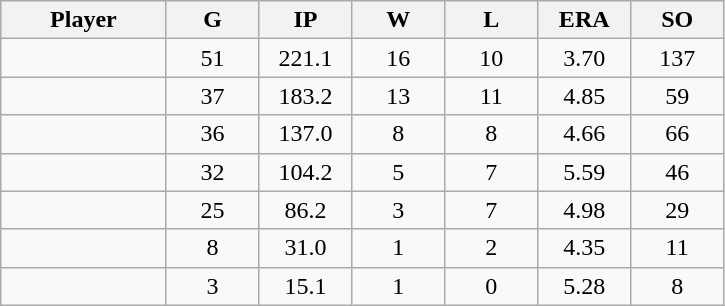<table class="wikitable sortable">
<tr>
<th bgcolor="#DDDDFF" width="16%">Player</th>
<th bgcolor="#DDDDFF" width="9%">G</th>
<th bgcolor="#DDDDFF" width="9%">IP</th>
<th bgcolor="#DDDDFF" width="9%">W</th>
<th bgcolor="#DDDDFF" width="9%">L</th>
<th bgcolor="#DDDDFF" width="9%">ERA</th>
<th bgcolor="#DDDDFF" width="9%">SO</th>
</tr>
<tr align="center">
<td></td>
<td>51</td>
<td>221.1</td>
<td>16</td>
<td>10</td>
<td>3.70</td>
<td>137</td>
</tr>
<tr align="center">
<td></td>
<td>37</td>
<td>183.2</td>
<td>13</td>
<td>11</td>
<td>4.85</td>
<td>59</td>
</tr>
<tr align="center">
<td></td>
<td>36</td>
<td>137.0</td>
<td>8</td>
<td>8</td>
<td>4.66</td>
<td>66</td>
</tr>
<tr align="center">
<td></td>
<td>32</td>
<td>104.2</td>
<td>5</td>
<td>7</td>
<td>5.59</td>
<td>46</td>
</tr>
<tr align="center">
<td></td>
<td>25</td>
<td>86.2</td>
<td>3</td>
<td>7</td>
<td>4.98</td>
<td>29</td>
</tr>
<tr align="center">
<td></td>
<td>8</td>
<td>31.0</td>
<td>1</td>
<td>2</td>
<td>4.35</td>
<td>11</td>
</tr>
<tr align="center">
<td></td>
<td>3</td>
<td>15.1</td>
<td>1</td>
<td>0</td>
<td>5.28</td>
<td>8</td>
</tr>
</table>
